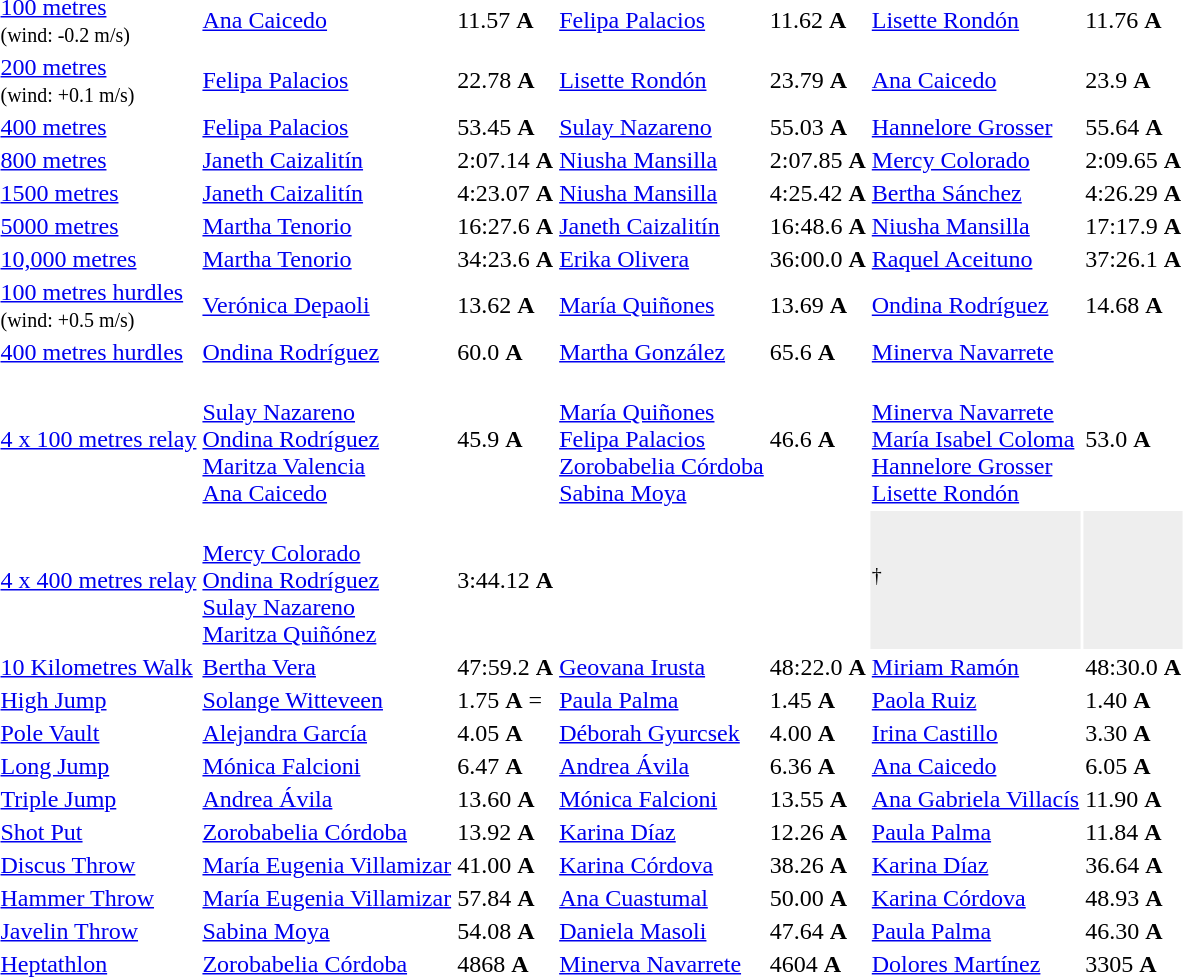<table>
<tr>
<td><a href='#'>100 metres</a><br><small>(wind: -0.2 m/s)</small></td>
<td><a href='#'>Ana Caicedo</a><br> </td>
<td>11.57 <strong>A</strong> </td>
<td><a href='#'>Felipa Palacios</a><br> </td>
<td>11.62 <strong>A</strong></td>
<td><a href='#'>Lisette Rondón</a><br> </td>
<td>11.76 <strong>A</strong></td>
</tr>
<tr>
<td><a href='#'>200 metres</a><br><small>(wind: +0.1 m/s)</small></td>
<td><a href='#'>Felipa Palacios</a><br> </td>
<td>22.78 <strong>A</strong> </td>
<td><a href='#'>Lisette Rondón</a><br> </td>
<td>23.79 <strong>A</strong></td>
<td><a href='#'>Ana Caicedo</a><br> </td>
<td>23.9 <strong>A</strong></td>
</tr>
<tr>
<td><a href='#'>400 metres</a></td>
<td><a href='#'>Felipa Palacios</a><br> </td>
<td>53.45 <strong>A</strong></td>
<td><a href='#'>Sulay Nazareno</a><br> </td>
<td>55.03 <strong>A</strong></td>
<td><a href='#'>Hannelore Grosser</a><br> </td>
<td>55.64 <strong>A</strong></td>
</tr>
<tr>
<td><a href='#'>800 metres</a></td>
<td><a href='#'>Janeth Caizalitín</a><br> </td>
<td>2:07.14 <strong>A</strong></td>
<td><a href='#'>Niusha Mansilla</a><br> </td>
<td>2:07.85 <strong>A</strong></td>
<td><a href='#'>Mercy Colorado</a><br> </td>
<td>2:09.65 <strong>A</strong></td>
</tr>
<tr>
<td><a href='#'>1500 metres</a></td>
<td><a href='#'>Janeth Caizalitín</a><br> </td>
<td>4:23.07 <strong>A</strong></td>
<td><a href='#'>Niusha Mansilla</a><br> </td>
<td>4:25.42 <strong>A</strong></td>
<td><a href='#'>Bertha Sánchez</a><br> </td>
<td>4:26.29 <strong>A</strong></td>
</tr>
<tr>
<td><a href='#'>5000 metres</a></td>
<td><a href='#'>Martha Tenorio</a><br> </td>
<td>16:27.6 <strong>A</strong> </td>
<td><a href='#'>Janeth Caizalitín</a><br> </td>
<td>16:48.6  <strong>A</strong></td>
<td><a href='#'>Niusha Mansilla</a><br> </td>
<td>17:17.9 <strong>A</strong></td>
</tr>
<tr>
<td><a href='#'>10,000 metres</a></td>
<td><a href='#'>Martha Tenorio</a><br> </td>
<td>34:23.6 <strong>A</strong> </td>
<td><a href='#'>Erika Olivera</a><br> </td>
<td>36:00.0 <strong>A</strong></td>
<td><a href='#'>Raquel Aceituno</a><br> </td>
<td>37:26.1 <strong>A</strong></td>
</tr>
<tr>
<td><a href='#'>100 metres hurdles</a><br><small>(wind: +0.5 m/s)</small></td>
<td><a href='#'>Verónica Depaoli</a><br> </td>
<td>13.62 <strong>A</strong> </td>
<td><a href='#'>María Quiñones</a><br> </td>
<td>13.69 <strong>A</strong></td>
<td><a href='#'>Ondina Rodríguez</a><br> </td>
<td>14.68 <strong>A</strong></td>
</tr>
<tr>
<td><a href='#'>400 metres hurdles</a></td>
<td><a href='#'>Ondina Rodríguez</a><br> </td>
<td>60.0 <strong>A</strong></td>
<td><a href='#'>Martha González</a><br> </td>
<td>65.6 <strong>A</strong></td>
<td><a href='#'>Minerva Navarrete</a><br> </td>
<td></td>
</tr>
<tr>
<td><a href='#'>4 x 100 metres relay</a></td>
<td><br><a href='#'>Sulay Nazareno</a><br> <a href='#'>Ondina Rodríguez</a><br> <a href='#'>Maritza Valencia</a><br> <a href='#'>Ana Caicedo</a></td>
<td>45.9 <strong>A</strong></td>
<td><br><a href='#'>María Quiñones</a><br><a href='#'>Felipa Palacios</a><br><a href='#'>Zorobabelia Córdoba</a><br><a href='#'>Sabina Moya</a></td>
<td>46.6 <strong>A</strong></td>
<td><br><a href='#'>Minerva Navarrete</a><br><a href='#'>María Isabel Coloma</a><br><a href='#'>Hannelore Grosser</a><br><a href='#'>Lisette Rondón</a></td>
<td>53.0 <strong>A</strong></td>
</tr>
<tr>
<td><a href='#'>4 x 400 metres relay</a></td>
<td><br><a href='#'>Mercy Colorado</a><br><a href='#'>Ondina Rodríguez</a><br><a href='#'>Sulay Nazareno</a><br><a href='#'>Maritza Quiñónez</a></td>
<td>3:44.12 <strong>A</strong></td>
<td></td>
<td></td>
<td bgcolor="#eeeeee"><sup>†</sup></td>
<td bgcolor="#eeeeee"></td>
</tr>
<tr>
<td><a href='#'>10 Kilometres Walk</a></td>
<td><a href='#'>Bertha Vera</a><br> </td>
<td>47:59.2 <strong>A</strong> </td>
<td><a href='#'>Geovana Irusta</a><br> </td>
<td>48:22.0 <strong>A</strong></td>
<td><a href='#'>Miriam Ramón</a><br> </td>
<td>48:30.0 <strong>A</strong></td>
</tr>
<tr>
<td><a href='#'>High Jump</a></td>
<td><a href='#'>Solange Witteveen</a><br> </td>
<td>1.75 <strong>A</strong> =</td>
<td><a href='#'>Paula Palma</a><br> </td>
<td>1.45 <strong>A</strong></td>
<td><a href='#'>Paola Ruiz</a><br> </td>
<td>1.40 <strong>A</strong></td>
</tr>
<tr>
<td><a href='#'>Pole Vault</a></td>
<td><a href='#'>Alejandra García</a><br> </td>
<td>4.05 <strong>A</strong> </td>
<td><a href='#'>Déborah Gyurcsek</a><br> </td>
<td>4.00 <strong>A</strong></td>
<td><a href='#'>Irina Castillo</a><br> </td>
<td>3.30 <strong>A</strong></td>
</tr>
<tr>
<td><a href='#'>Long Jump</a></td>
<td><a href='#'>Mónica Falcioni</a><br> </td>
<td>6.47 <strong>A</strong></td>
<td><a href='#'>Andrea Ávila</a><br> </td>
<td>6.36 <strong>A</strong></td>
<td><a href='#'>Ana Caicedo</a><br> </td>
<td>6.05 <strong>A</strong></td>
</tr>
<tr>
<td><a href='#'>Triple Jump</a></td>
<td><a href='#'>Andrea Ávila</a><br> </td>
<td>13.60 <strong>A</strong> </td>
<td><a href='#'>Mónica Falcioni</a><br> </td>
<td>13.55 <strong>A</strong></td>
<td><a href='#'>Ana Gabriela Villacís</a><br> </td>
<td>11.90 <strong>A</strong></td>
</tr>
<tr>
<td><a href='#'>Shot Put</a></td>
<td><a href='#'>Zorobabelia Córdoba</a><br> </td>
<td>13.92 <strong>A</strong></td>
<td><a href='#'>Karina Díaz</a><br> </td>
<td>12.26 <strong>A</strong></td>
<td><a href='#'>Paula Palma</a><br> </td>
<td>11.84 <strong>A</strong></td>
</tr>
<tr>
<td><a href='#'>Discus Throw</a></td>
<td><a href='#'>María Eugenia Villamizar</a><br> </td>
<td>41.00 <strong>A</strong></td>
<td><a href='#'>Karina Córdova</a><br> </td>
<td>38.26 <strong>A</strong></td>
<td><a href='#'>Karina Díaz</a><br> </td>
<td>36.64 <strong>A</strong></td>
</tr>
<tr>
<td><a href='#'>Hammer Throw</a></td>
<td><a href='#'>María Eugenia Villamizar</a><br> </td>
<td>57.84 <strong>A</strong> </td>
<td><a href='#'>Ana Cuastumal</a><br> </td>
<td>50.00 <strong>A</strong></td>
<td><a href='#'>Karina Córdova</a><br> </td>
<td>48.93 <strong>A</strong></td>
</tr>
<tr>
<td><a href='#'>Javelin Throw</a></td>
<td><a href='#'>Sabina Moya</a><br> </td>
<td>54.08 <strong>A</strong></td>
<td><a href='#'>Daniela Masoli</a><br> </td>
<td>47.64 <strong>A</strong></td>
<td><a href='#'>Paula Palma</a><br> </td>
<td>46.30 <strong>A</strong></td>
</tr>
<tr>
<td><a href='#'>Heptathlon</a></td>
<td><a href='#'>Zorobabelia Córdoba</a><br> </td>
<td>4868 <strong>A</strong></td>
<td><a href='#'>Minerva Navarrete</a><br> </td>
<td>4604 <strong>A</strong></td>
<td><a href='#'>Dolores Martínez</a><br> </td>
<td>3305 <strong>A</strong></td>
</tr>
</table>
